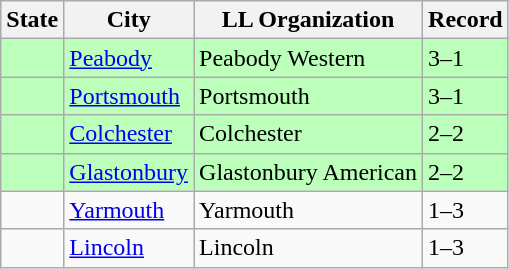<table class="wikitable">
<tr>
<th>State</th>
<th>City</th>
<th>LL Organization</th>
<th>Record</th>
</tr>
<tr style="background:#bfb;">
<td><strong></strong></td>
<td><a href='#'>Peabody</a></td>
<td>Peabody Western</td>
<td>3–1</td>
</tr>
<tr style="background:#bfb;">
<td><strong></strong></td>
<td><a href='#'>Portsmouth</a></td>
<td>Portsmouth</td>
<td>3–1</td>
</tr>
<tr style="background:#bfb;">
<td><strong></strong></td>
<td><a href='#'>Colchester</a></td>
<td>Colchester</td>
<td>2–2</td>
</tr>
<tr style="background:#bfb;">
<td><strong></strong></td>
<td><a href='#'>Glastonbury</a></td>
<td>Glastonbury American</td>
<td>2–2</td>
</tr>
<tr>
<td><strong></strong></td>
<td><a href='#'>Yarmouth</a></td>
<td>Yarmouth</td>
<td>1–3</td>
</tr>
<tr>
<td><strong></strong></td>
<td><a href='#'>Lincoln</a></td>
<td>Lincoln</td>
<td>1–3</td>
</tr>
</table>
